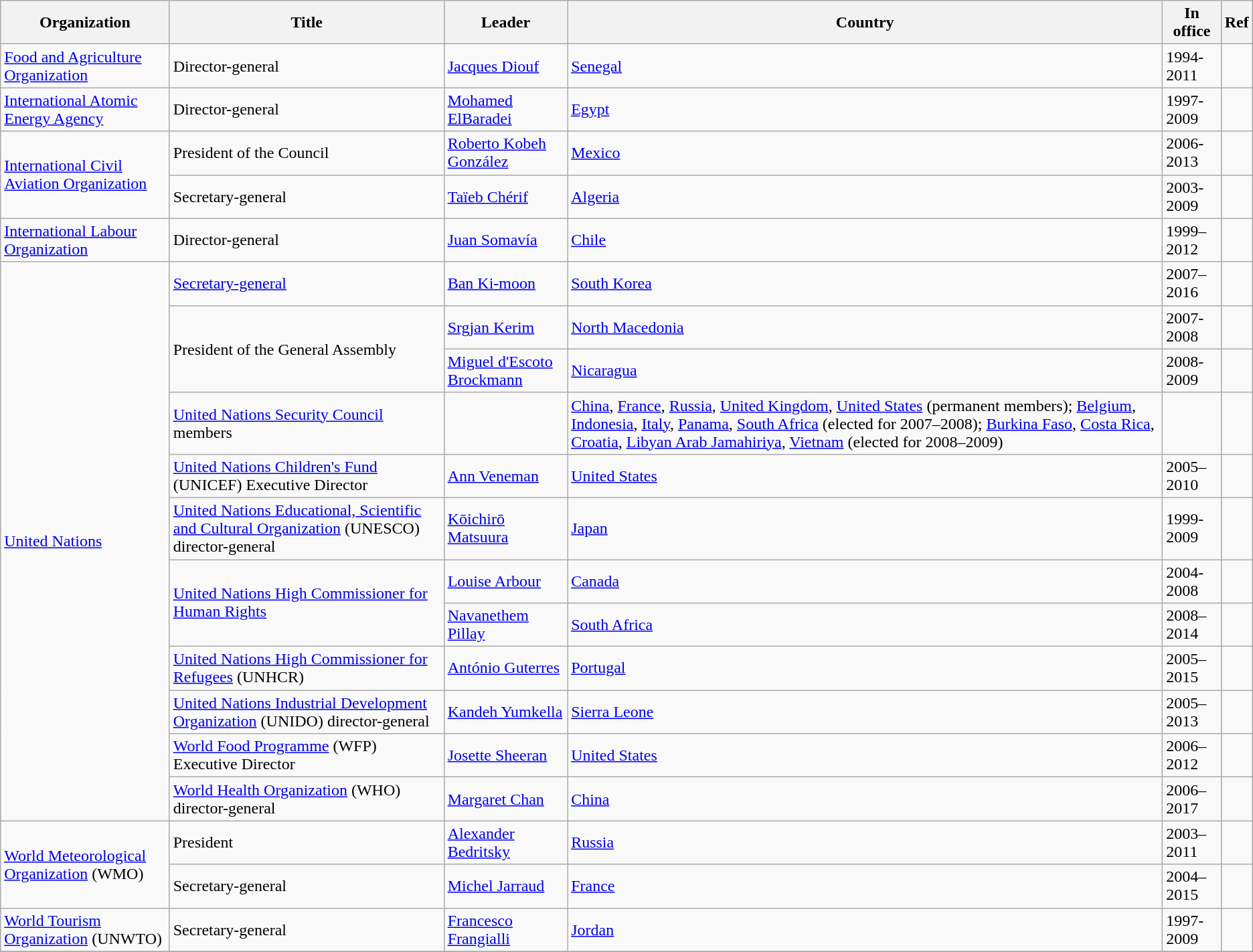<table class="wikitable unsortable">
<tr>
<th>Organization</th>
<th>Title</th>
<th>Leader</th>
<th>Country</th>
<th>In office</th>
<th>Ref</th>
</tr>
<tr>
<td><a href='#'>Food and Agriculture Organization</a></td>
<td>Director-general</td>
<td><a href='#'>Jacques Diouf</a></td>
<td><a href='#'>Senegal</a></td>
<td>1994-2011</td>
<td></td>
</tr>
<tr>
<td><a href='#'>International Atomic Energy Agency</a></td>
<td>Director-general</td>
<td><a href='#'>Mohamed ElBaradei</a></td>
<td><a href='#'>Egypt</a></td>
<td>1997-2009</td>
<td></td>
</tr>
<tr>
<td rowspan="2"><a href='#'>International Civil Aviation Organization</a></td>
<td>President of the Council</td>
<td><a href='#'>Roberto Kobeh González</a></td>
<td><a href='#'>Mexico</a></td>
<td>2006-2013</td>
<td></td>
</tr>
<tr>
<td>Secretary-general</td>
<td><a href='#'>Taïeb Chérif</a></td>
<td><a href='#'>Algeria</a></td>
<td>2003-2009</td>
<td></td>
</tr>
<tr>
<td><a href='#'>International Labour Organization</a></td>
<td>Director-general</td>
<td><a href='#'>Juan Somavía</a></td>
<td><a href='#'>Chile</a></td>
<td>1999–2012</td>
<td></td>
</tr>
<tr>
<td rowspan="12"><a href='#'>United Nations</a></td>
<td><a href='#'>Secretary-general</a></td>
<td><a href='#'>Ban Ki-moon</a></td>
<td><a href='#'>South Korea</a></td>
<td>2007–2016</td>
<td></td>
</tr>
<tr>
<td rowspan="2">President of the General Assembly</td>
<td><a href='#'>Srgjan Kerim</a></td>
<td><a href='#'>North Macedonia</a></td>
<td>2007-2008</td>
<td></td>
</tr>
<tr>
<td><a href='#'>Miguel d'Escoto Brockmann</a></td>
<td><a href='#'>Nicaragua</a></td>
<td>2008-2009</td>
<td></td>
</tr>
<tr>
<td><a href='#'>United Nations Security Council</a> members</td>
<td></td>
<td><a href='#'>China</a>, <a href='#'>France</a>, <a href='#'>Russia</a>, <a href='#'>United Kingdom</a>, <a href='#'>United States</a> (permanent members); <a href='#'>Belgium</a>, <a href='#'>Indonesia</a>, <a href='#'>Italy</a>, <a href='#'>Panama</a>, <a href='#'>South Africa</a> (elected for 2007–2008); <a href='#'>Burkina Faso</a>, <a href='#'>Costa Rica</a>, <a href='#'>Croatia</a>, <a href='#'>Libyan Arab Jamahiriya</a>, <a href='#'>Vietnam</a> (elected for 2008–2009)</td>
<td></td>
<td></td>
</tr>
<tr>
<td><a href='#'>United Nations Children's Fund</a> (UNICEF) Executive Director</td>
<td><a href='#'>Ann Veneman</a></td>
<td><a href='#'>United States</a></td>
<td>2005–2010</td>
<td></td>
</tr>
<tr>
<td><a href='#'>United Nations Educational, Scientific and Cultural Organization</a> (UNESCO) director-general</td>
<td><a href='#'>Kōichirō Matsuura</a></td>
<td><a href='#'>Japan</a></td>
<td>1999-2009</td>
<td></td>
</tr>
<tr>
<td rowspan="2"><a href='#'>United Nations High Commissioner for Human Rights</a></td>
<td><a href='#'>Louise Arbour</a></td>
<td><a href='#'>Canada</a></td>
<td>2004-2008</td>
<td></td>
</tr>
<tr>
<td><a href='#'>Navanethem Pillay</a></td>
<td><a href='#'>South Africa</a></td>
<td>2008–2014</td>
<td></td>
</tr>
<tr>
<td><a href='#'>United Nations High Commissioner for Refugees</a> (UNHCR)</td>
<td><a href='#'>António Guterres</a></td>
<td><a href='#'>Portugal</a></td>
<td>2005–2015</td>
<td></td>
</tr>
<tr>
<td><a href='#'>United Nations Industrial Development Organization</a> (UNIDO) director-general</td>
<td><a href='#'>Kandeh Yumkella</a></td>
<td><a href='#'>Sierra Leone</a></td>
<td>2005–2013</td>
<td></td>
</tr>
<tr>
<td><a href='#'>World Food Programme</a> (WFP) Executive Director</td>
<td><a href='#'>Josette Sheeran</a></td>
<td><a href='#'>United States</a></td>
<td>2006–2012</td>
<td></td>
</tr>
<tr>
<td><a href='#'>World Health Organization</a> (WHO) director-general</td>
<td><a href='#'>Margaret Chan</a></td>
<td><a href='#'>China</a></td>
<td>2006–2017</td>
<td></td>
</tr>
<tr>
<td rowspan="2"><a href='#'>World Meteorological Organization</a> (WMO)</td>
<td>President</td>
<td><a href='#'>Alexander Bedritsky</a></td>
<td><a href='#'>Russia</a></td>
<td>2003–2011</td>
<td></td>
</tr>
<tr>
<td>Secretary-general</td>
<td><a href='#'>Michel Jarraud</a></td>
<td><a href='#'>France</a></td>
<td>2004–2015</td>
<td></td>
</tr>
<tr>
<td><a href='#'>World Tourism Organization</a> (UNWTO)</td>
<td>Secretary-general</td>
<td><a href='#'>Francesco Frangialli</a></td>
<td><a href='#'>Jordan</a></td>
<td>1997-2009</td>
<td></td>
</tr>
<tr>
</tr>
</table>
